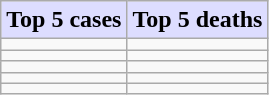<table class="wikitable">
<tr>
<th style="background:#ddf">Top 5 cases</th>
<th style="background:#ddf">Top 5 deaths</th>
</tr>
<tr>
<td></td>
<td></td>
</tr>
<tr>
<td></td>
<td></td>
</tr>
<tr>
<td></td>
<td></td>
</tr>
<tr>
<td></td>
<td></td>
</tr>
<tr>
<td></td>
<td></td>
</tr>
</table>
